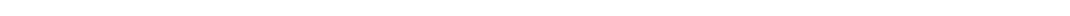<table style="width:70%; text-align:center;">
<tr style="color:white;">
<td style="background:"><strong>1</strong></td>
<td style="background:"><strong>1</strong></td>
<td style="background:"><strong>2</strong></td>
<td style="background:"><strong>1</strong></td>
<td style="background:"><strong>1</strong></td>
</tr>
</table>
